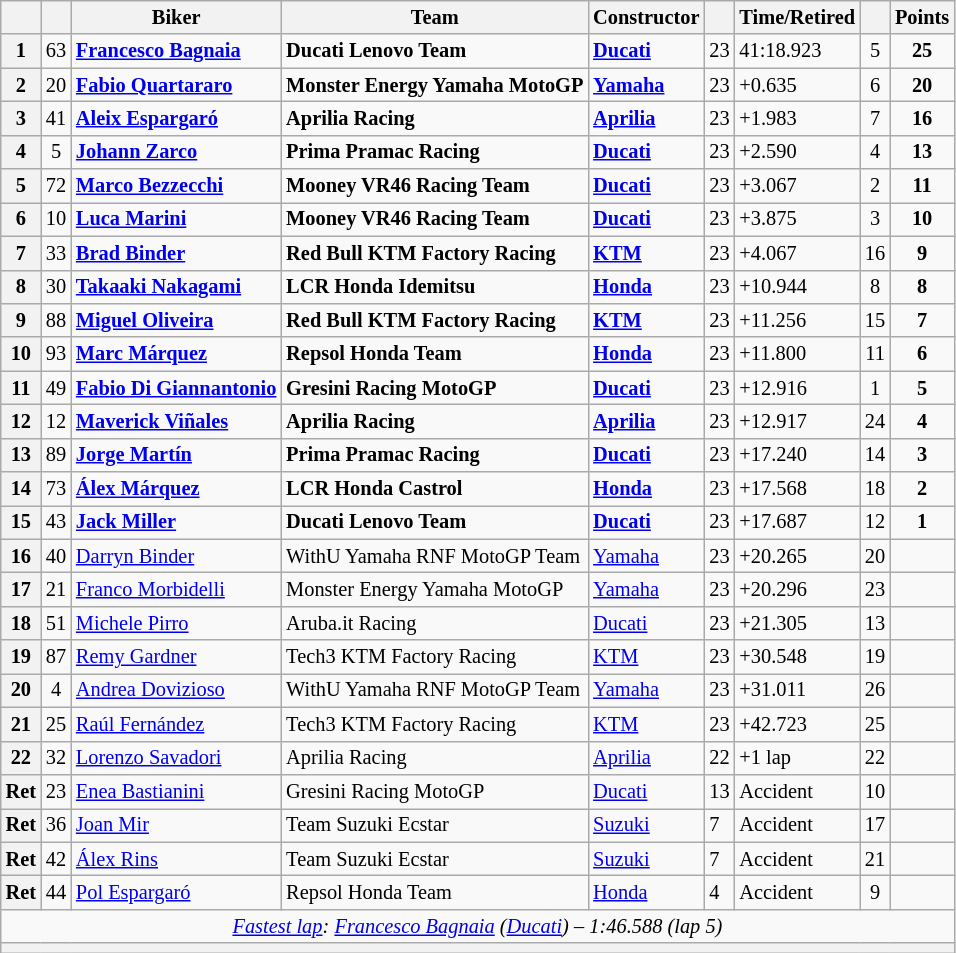<table class="wikitable sortable" style="font-size: 85%;">
<tr>
<th scope="col"></th>
<th scope="col"></th>
<th scope="col">Biker</th>
<th scope="col">Team</th>
<th scope="col">Constructor</th>
<th scope="col" class="unsortable"></th>
<th scope="col" class="unsortable">Time/Retired</th>
<th scope="col"></th>
<th scope="col">Points</th>
</tr>
<tr>
<th scope="row">1</th>
<td align="center">63</td>
<td> <strong><a href='#'>Francesco Bagnaia</a></strong></td>
<td><strong>Ducati Lenovo Team</strong></td>
<td><strong><a href='#'>Ducati</a></strong></td>
<td>23</td>
<td>41:18.923</td>
<td align="center">5</td>
<td align="center"><strong>25</strong></td>
</tr>
<tr>
<th scope="row">2</th>
<td align="center">20</td>
<td> <strong><a href='#'>Fabio Quartararo</a></strong></td>
<td><strong>Monster Energy Yamaha MotoGP</strong></td>
<td><strong><a href='#'>Yamaha</a></strong></td>
<td>23</td>
<td>+0.635</td>
<td align="center">6</td>
<td align="center"><strong>20</strong></td>
</tr>
<tr>
<th scope="row">3</th>
<td align="center">41</td>
<td> <strong><a href='#'>Aleix Espargaró</a></strong></td>
<td><strong>Aprilia Racing</strong></td>
<td><strong><a href='#'>Aprilia</a></strong></td>
<td>23</td>
<td>+1.983</td>
<td align="center">7</td>
<td align="center"><strong>16</strong></td>
</tr>
<tr>
<th scope="row">4</th>
<td align="center">5</td>
<td> <strong><a href='#'>Johann Zarco</a></strong></td>
<td><strong>Prima Pramac Racing</strong></td>
<td><strong><a href='#'>Ducati</a></strong></td>
<td>23</td>
<td>+2.590</td>
<td align="center">4</td>
<td align="center"><strong>13</strong></td>
</tr>
<tr>
<th scope="row">5</th>
<td align="center">72</td>
<td> <strong><a href='#'>Marco Bezzecchi</a></strong></td>
<td><strong>Mooney VR46 Racing Team</strong></td>
<td><strong><a href='#'>Ducati</a></strong></td>
<td>23</td>
<td>+3.067</td>
<td align="center">2</td>
<td align="center"><strong>11</strong></td>
</tr>
<tr>
<th scope="row">6</th>
<td align="center">10</td>
<td> <strong><a href='#'>Luca Marini</a></strong></td>
<td><strong>Mooney VR46 Racing Team</strong></td>
<td><strong><a href='#'>Ducati</a></strong></td>
<td>23</td>
<td>+3.875</td>
<td align="center">3</td>
<td align="center"><strong>10</strong></td>
</tr>
<tr>
<th scope="row">7</th>
<td align="center">33</td>
<td> <strong><a href='#'>Brad Binder</a></strong></td>
<td><strong>Red Bull KTM Factory Racing</strong></td>
<td><strong><a href='#'>KTM</a></strong></td>
<td>23</td>
<td>+4.067</td>
<td align="center">16</td>
<td align="center"><strong>9</strong></td>
</tr>
<tr>
<th scope="row">8</th>
<td align="center">30</td>
<td> <strong><a href='#'>Takaaki Nakagami</a></strong></td>
<td><strong>LCR Honda Idemitsu</strong></td>
<td><strong><a href='#'>Honda</a></strong></td>
<td>23</td>
<td>+10.944</td>
<td align="center">8</td>
<td align="center"><strong>8</strong></td>
</tr>
<tr>
<th scope="row">9</th>
<td align="center">88</td>
<td> <strong><a href='#'>Miguel Oliveira</a></strong></td>
<td><strong>Red Bull KTM Factory Racing</strong></td>
<td><strong><a href='#'>KTM</a></strong></td>
<td>23</td>
<td>+11.256</td>
<td align="center">15</td>
<td align="center"><strong>7</strong></td>
</tr>
<tr>
<th scope="row">10</th>
<td align="center">93</td>
<td> <strong><a href='#'>Marc Márquez</a></strong></td>
<td><strong>Repsol Honda Team</strong></td>
<td><strong><a href='#'>Honda</a></strong></td>
<td>23</td>
<td>+11.800</td>
<td align="center">11</td>
<td align="center"><strong>6</strong></td>
</tr>
<tr>
<th scope="row">11</th>
<td align="center">49</td>
<td> <strong><a href='#'>Fabio Di Giannantonio</a></strong></td>
<td><strong>Gresini Racing MotoGP</strong></td>
<td><strong><a href='#'>Ducati</a></strong></td>
<td>23</td>
<td>+12.916</td>
<td align="center">1</td>
<td align="center"><strong>5</strong></td>
</tr>
<tr>
<th scope="row">12</th>
<td align="center">12</td>
<td> <strong><a href='#'>Maverick Viñales</a></strong></td>
<td><strong>Aprilia Racing</strong></td>
<td><strong><a href='#'>Aprilia</a></strong></td>
<td>23</td>
<td>+12.917</td>
<td align="center">24</td>
<td align="center"><strong>4</strong></td>
</tr>
<tr>
<th scope="row">13</th>
<td align="center">89</td>
<td> <strong><a href='#'>Jorge Martín</a></strong></td>
<td><strong>Prima Pramac Racing</strong></td>
<td><strong><a href='#'>Ducati</a></strong></td>
<td>23</td>
<td>+17.240</td>
<td align="center">14</td>
<td align="center"><strong>3</strong></td>
</tr>
<tr>
<th scope="row">14</th>
<td align="center">73</td>
<td> <strong><a href='#'>Álex Márquez</a></strong></td>
<td><strong>LCR Honda Castrol</strong></td>
<td><strong><a href='#'>Honda</a></strong></td>
<td>23</td>
<td>+17.568</td>
<td align="center">18</td>
<td align="center"><strong>2</strong></td>
</tr>
<tr>
<th scope="row">15</th>
<td align="center">43</td>
<td> <strong><a href='#'>Jack Miller</a></strong></td>
<td><strong>Ducati Lenovo Team</strong></td>
<td><strong><a href='#'>Ducati</a></strong></td>
<td>23</td>
<td>+17.687</td>
<td align="center">12</td>
<td align="center"><strong>1</strong></td>
</tr>
<tr>
<th scope="row">16</th>
<td align="center">40</td>
<td> <a href='#'>Darryn Binder</a></td>
<td>WithU Yamaha RNF MotoGP Team</td>
<td><a href='#'>Yamaha</a></td>
<td>23</td>
<td>+20.265</td>
<td align="center">20</td>
<td></td>
</tr>
<tr>
<th scope="row">17</th>
<td align="center">21</td>
<td> <a href='#'>Franco Morbidelli</a></td>
<td>Monster Energy Yamaha MotoGP</td>
<td><a href='#'>Yamaha</a></td>
<td>23</td>
<td>+20.296</td>
<td align="center">23</td>
</tr>
<tr>
<th scope="row">18</th>
<td align="center">51</td>
<td> <a href='#'>Michele Pirro</a></td>
<td>Aruba.it Racing</td>
<td><a href='#'>Ducati</a></td>
<td>23</td>
<td>+21.305</td>
<td align="center">13</td>
<td></td>
</tr>
<tr>
<th scope="row">19</th>
<td align="center">87</td>
<td> <a href='#'>Remy Gardner</a></td>
<td>Tech3 KTM Factory Racing</td>
<td><a href='#'>KTM</a></td>
<td>23</td>
<td>+30.548</td>
<td align="center">19</td>
<td></td>
</tr>
<tr>
<th scope="row">20</th>
<td align="center">4</td>
<td> <a href='#'>Andrea Dovizioso</a></td>
<td>WithU Yamaha RNF MotoGP Team</td>
<td><a href='#'>Yamaha</a></td>
<td>23</td>
<td>+31.011</td>
<td align="center">26</td>
<td></td>
</tr>
<tr>
<th scope="row">21</th>
<td align="center">25</td>
<td> <a href='#'>Raúl Fernández</a></td>
<td>Tech3 KTM Factory Racing</td>
<td><a href='#'>KTM</a></td>
<td>23</td>
<td>+42.723</td>
<td align="center">25</td>
<td></td>
</tr>
<tr>
<th scope="row">22</th>
<td align="center">32</td>
<td> <a href='#'>Lorenzo Savadori</a></td>
<td>Aprilia Racing</td>
<td><a href='#'>Aprilia</a></td>
<td>22</td>
<td>+1 lap</td>
<td align="center">22</td>
<td></td>
</tr>
<tr>
<th scope="row">Ret</th>
<td align="center">23</td>
<td> <a href='#'>Enea Bastianini</a></td>
<td>Gresini Racing MotoGP</td>
<td><a href='#'>Ducati</a></td>
<td>13</td>
<td>Accident</td>
<td align="center">10</td>
<td></td>
</tr>
<tr>
<th scope="row">Ret</th>
<td align="center">36</td>
<td> <a href='#'>Joan Mir</a></td>
<td>Team Suzuki Ecstar</td>
<td><a href='#'>Suzuki</a></td>
<td>7</td>
<td>Accident</td>
<td align="center">17</td>
<td></td>
</tr>
<tr>
<th scope="row">Ret</th>
<td align="center">42</td>
<td> <a href='#'>Álex Rins</a></td>
<td>Team Suzuki Ecstar</td>
<td><a href='#'>Suzuki</a></td>
<td>7</td>
<td>Accident</td>
<td align="center">21</td>
<td></td>
</tr>
<tr>
<th scope="row">Ret</th>
<td align="center">44</td>
<td> <a href='#'>Pol Espargaró</a></td>
<td>Repsol Honda Team</td>
<td><a href='#'>Honda</a></td>
<td>4</td>
<td>Accident</td>
<td align="center">9</td>
<td></td>
</tr>
<tr class="sortbottom">
<td colspan="9" style="text-align:center"><em><a href='#'>Fastest lap</a>:  <a href='#'>Francesco Bagnaia</a> (<a href='#'>Ducati</a>) – 1:46.588 (lap 5)</em></td>
</tr>
<tr>
<th colspan=9></th>
</tr>
</table>
